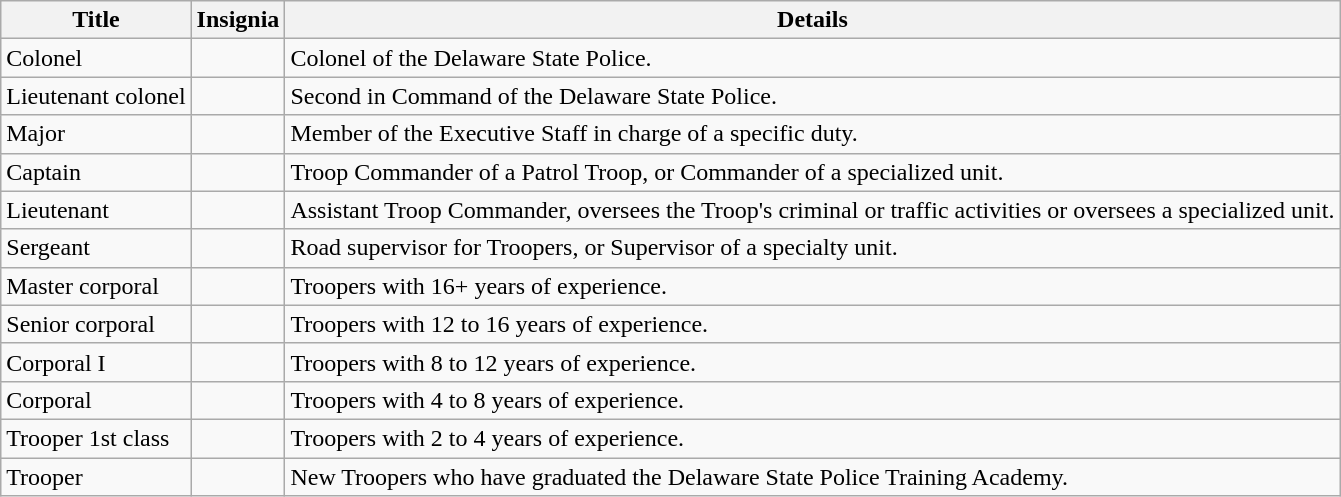<table class="wikitable">
<tr>
<th>Title</th>
<th>Insignia</th>
<th>Details</th>
</tr>
<tr>
<td>Colonel</td>
<td></td>
<td>Colonel of the Delaware State Police.</td>
</tr>
<tr>
<td>Lieutenant colonel</td>
<td></td>
<td>Second in Command of the Delaware State Police.</td>
</tr>
<tr>
<td>Major</td>
<td></td>
<td>Member of the Executive Staff in charge of a specific duty.</td>
</tr>
<tr>
<td>Captain</td>
<td></td>
<td>Troop Commander of a Patrol Troop, or Commander of a specialized unit.</td>
</tr>
<tr>
<td>Lieutenant</td>
<td></td>
<td>Assistant Troop Commander, oversees the Troop's criminal or traffic activities or oversees a specialized unit.</td>
</tr>
<tr>
<td>Sergeant</td>
<td></td>
<td>Road supervisor for Troopers, or Supervisor of a specialty unit.</td>
</tr>
<tr>
<td>Master corporal</td>
<td></td>
<td>Troopers with 16+ years of experience.</td>
</tr>
<tr>
<td>Senior corporal</td>
<td></td>
<td>Troopers with 12 to 16 years of experience.</td>
</tr>
<tr>
<td>Corporal I</td>
<td></td>
<td>Troopers with 8 to 12 years of experience.</td>
</tr>
<tr>
<td>Corporal</td>
<td></td>
<td>Troopers with 4 to 8 years of experience.</td>
</tr>
<tr>
<td>Trooper 1st class</td>
<td></td>
<td>Troopers with 2 to 4 years of experience.</td>
</tr>
<tr>
<td>Trooper</td>
<td></td>
<td>New Troopers who have graduated the Delaware State Police Training Academy.</td>
</tr>
</table>
